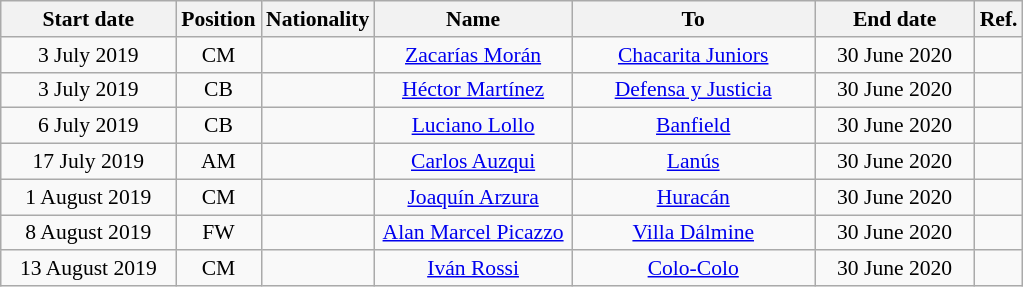<table class="wikitable" style="text-align:center; font-size:90%; ">
<tr>
<th style="background:#; color:#; width:110px;">Start date</th>
<th style="background:#; color:#; width:50px;">Position</th>
<th style="background:#; color:#; width:50px;">Nationality</th>
<th style="background:#; color:#; width:125px;">Name</th>
<th style="background:#; color:#; width:155px;">To</th>
<th style="background:#; color:#; width:100px;">End date</th>
<th style="background:#; color:#; width:25px;">Ref.</th>
</tr>
<tr>
<td>3 July 2019</td>
<td>CM</td>
<td></td>
<td><a href='#'>Zacarías Morán</a></td>
<td> <a href='#'>Chacarita Juniors</a></td>
<td>30 June 2020</td>
<td></td>
</tr>
<tr>
<td>3 July 2019</td>
<td>CB</td>
<td></td>
<td><a href='#'>Héctor Martínez</a></td>
<td> <a href='#'>Defensa y Justicia</a></td>
<td>30 June 2020</td>
<td></td>
</tr>
<tr>
<td>6 July 2019</td>
<td>CB</td>
<td></td>
<td><a href='#'>Luciano Lollo</a></td>
<td> <a href='#'>Banfield</a></td>
<td>30 June 2020</td>
<td></td>
</tr>
<tr>
<td>17 July 2019</td>
<td>AM</td>
<td></td>
<td><a href='#'>Carlos Auzqui</a></td>
<td> <a href='#'>Lanús</a></td>
<td>30 June 2020</td>
<td></td>
</tr>
<tr>
<td>1 August 2019</td>
<td>CM</td>
<td></td>
<td><a href='#'>Joaquín Arzura</a></td>
<td> <a href='#'>Huracán</a></td>
<td>30 June 2020</td>
<td></td>
</tr>
<tr>
<td>8 August 2019</td>
<td>FW</td>
<td></td>
<td><a href='#'>Alan Marcel Picazzo</a></td>
<td> <a href='#'>Villa Dálmine</a></td>
<td>30 June 2020</td>
<td></td>
</tr>
<tr>
<td>13 August 2019</td>
<td>CM</td>
<td></td>
<td><a href='#'>Iván Rossi</a></td>
<td> <a href='#'>Colo-Colo</a></td>
<td>30 June 2020</td>
<td></td>
</tr>
</table>
